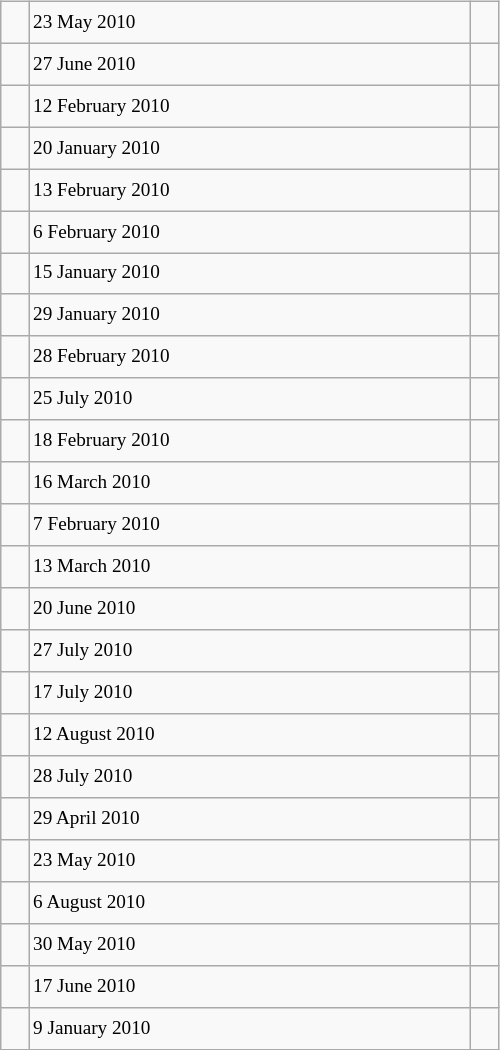<table class="wikitable" style="font-size: 80%; float: left; width: 26em; margin-right: 1em; height: 700px">
<tr>
<td></td>
<td>23 May 2010</td>
<td></td>
</tr>
<tr>
<td></td>
<td>27 June 2010</td>
<td></td>
</tr>
<tr>
<td></td>
<td>12 February 2010</td>
<td></td>
</tr>
<tr>
<td></td>
<td>20 January 2010</td>
<td></td>
</tr>
<tr>
<td></td>
<td>13 February 2010</td>
<td></td>
</tr>
<tr>
<td></td>
<td>6 February 2010</td>
<td></td>
</tr>
<tr>
<td></td>
<td>15 January 2010</td>
<td></td>
</tr>
<tr>
<td></td>
<td>29 January 2010</td>
<td></td>
</tr>
<tr>
<td></td>
<td>28 February 2010</td>
<td></td>
</tr>
<tr>
<td></td>
<td>25 July 2010</td>
<td></td>
</tr>
<tr>
<td></td>
<td>18 February 2010</td>
<td></td>
</tr>
<tr>
<td></td>
<td>16 March 2010</td>
<td></td>
</tr>
<tr>
<td></td>
<td>7 February 2010</td>
<td></td>
</tr>
<tr>
<td></td>
<td>13 March 2010</td>
<td></td>
</tr>
<tr>
<td></td>
<td>20 June 2010</td>
<td></td>
</tr>
<tr>
<td></td>
<td>27 July 2010</td>
<td></td>
</tr>
<tr>
<td></td>
<td>17 July 2010</td>
<td></td>
</tr>
<tr>
<td></td>
<td>12 August 2010</td>
<td></td>
</tr>
<tr>
<td></td>
<td>28 July 2010</td>
<td></td>
</tr>
<tr>
<td></td>
<td>29 April 2010</td>
<td></td>
</tr>
<tr>
<td></td>
<td>23 May 2010</td>
<td></td>
</tr>
<tr>
<td></td>
<td>6 August 2010</td>
<td></td>
</tr>
<tr>
<td></td>
<td>30 May 2010</td>
<td></td>
</tr>
<tr>
<td></td>
<td>17 June 2010</td>
<td></td>
</tr>
<tr>
<td></td>
<td>9 January 2010</td>
<td></td>
</tr>
</table>
